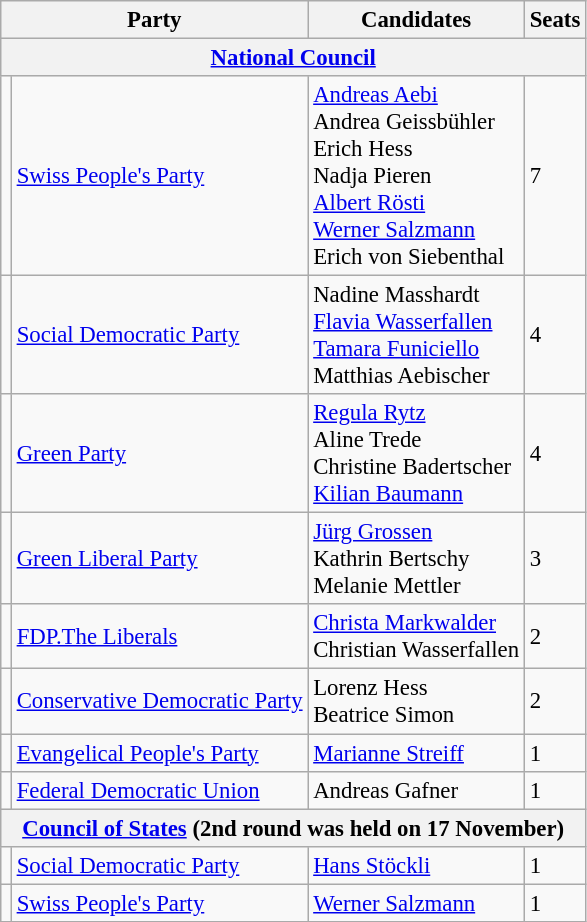<table class="wikitable" style="font-size:95%;">
<tr>
<th colspan=2>Party</th>
<th>Candidates</th>
<th>Seats</th>
</tr>
<tr>
<th colspan=6><a href='#'>National Council</a></th>
</tr>
<tr>
<td bgcolor=></td>
<td align=left><a href='#'>Swiss People's Party</a></td>
<td><a href='#'>Andreas Aebi</a><br>Andrea Geissbühler<br>Erich Hess<br>Nadja Pieren<br><a href='#'>Albert Rösti</a><br><a href='#'>Werner Salzmann</a><br>Erich von Siebenthal</td>
<td>7</td>
</tr>
<tr>
<td bgcolor=></td>
<td align=left><a href='#'>Social Democratic Party</a></td>
<td>Nadine Masshardt<br><a href='#'>Flavia Wasserfallen</a><br><a href='#'>Tamara Funiciello</a><br>Matthias Aebischer</td>
<td>4</td>
</tr>
<tr>
<td bgcolor=></td>
<td align=left><a href='#'>Green Party</a></td>
<td><a href='#'>Regula Rytz</a><br>Aline Trede<br>Christine Badertscher<br><a href='#'>Kilian Baumann</a></td>
<td>4</td>
</tr>
<tr>
<td bgcolor=></td>
<td align=left><a href='#'>Green Liberal Party</a></td>
<td><a href='#'>Jürg Grossen</a><br>Kathrin Bertschy<br>Melanie Mettler</td>
<td>3</td>
</tr>
<tr>
<td bgcolor=></td>
<td align=left><a href='#'>FDP.The Liberals</a></td>
<td><a href='#'>Christa Markwalder</a><br>Christian Wasserfallen</td>
<td>2</td>
</tr>
<tr>
<td bgcolor=></td>
<td align=left><a href='#'>Conservative Democratic Party</a></td>
<td>Lorenz Hess<br>Beatrice Simon</td>
<td>2</td>
</tr>
<tr>
<td bgcolor=></td>
<td align=left><a href='#'>Evangelical People's Party</a></td>
<td><a href='#'>Marianne Streiff</a></td>
<td>1</td>
</tr>
<tr>
<td bgcolor=></td>
<td align=left><a href='#'>Federal Democratic Union</a></td>
<td>Andreas Gafner</td>
<td>1</td>
</tr>
<tr>
<th colspan=6><a href='#'>Council of States</a> (2nd round was held on 17 November)</th>
</tr>
<tr>
<td bgcolor=></td>
<td align=left><a href='#'>Social Democratic Party</a></td>
<td><a href='#'>Hans Stöckli</a></td>
<td>1</td>
</tr>
<tr>
<td bgcolor=></td>
<td align=left><a href='#'>Swiss People's Party</a></td>
<td><a href='#'>Werner Salzmann</a></td>
<td>1</td>
</tr>
</table>
